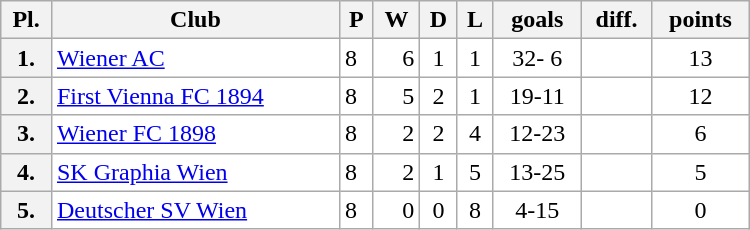<table class="wikitable" style="width:500px;">
<tr>
<th>Pl.</th>
<th>Club</th>
<th>P</th>
<th>W</th>
<th>D</th>
<th>L</th>
<th>goals</th>
<th>diff.</th>
<th>points</th>
</tr>
<tr align="left" valign="top" bgcolor="#ffffff">
<th>1.</th>
<td><a href='#'>Wiener AC</a></td>
<td align="left">8</td>
<td align="right">6</td>
<td align="center">1</td>
<td align="center">1</td>
<td align="center">32- 6</td>
<td align="right"></td>
<td align="center">13</td>
</tr>
<tr align="left" valign="top" bgcolor="#ffffff">
<th>2.</th>
<td><a href='#'>First Vienna FC 1894</a></td>
<td align="left">8</td>
<td align="right">5</td>
<td align="center">2</td>
<td align="center">1</td>
<td align="center">19-11</td>
<td align="right"></td>
<td align="center">12</td>
</tr>
<tr align="left" valign="top" bgcolor="#ffffff">
<th>3.</th>
<td><a href='#'>Wiener FC 1898</a></td>
<td align="left">8</td>
<td align="right">2</td>
<td align="center">2</td>
<td align="center">4</td>
<td align="center">12-23</td>
<td align="right"></td>
<td align="center">6</td>
</tr>
<tr align="left" valign="top" bgcolor="#ffffff">
<th>4.</th>
<td><a href='#'>SK Graphia Wien</a></td>
<td align="left">8</td>
<td align="right">2</td>
<td align="center">1</td>
<td align="center">5</td>
<td align="center">13-25</td>
<td align="right"></td>
<td align="center">5</td>
</tr>
<tr align="left" valign="top" bgcolor="#ffffff">
<th>5.</th>
<td><a href='#'>Deutscher SV Wien</a></td>
<td align="left">8</td>
<td align="right">0</td>
<td align="center">0</td>
<td align="center">8</td>
<td align="center">4-15</td>
<td align="right"></td>
<td align="center">0</td>
</tr>
</table>
